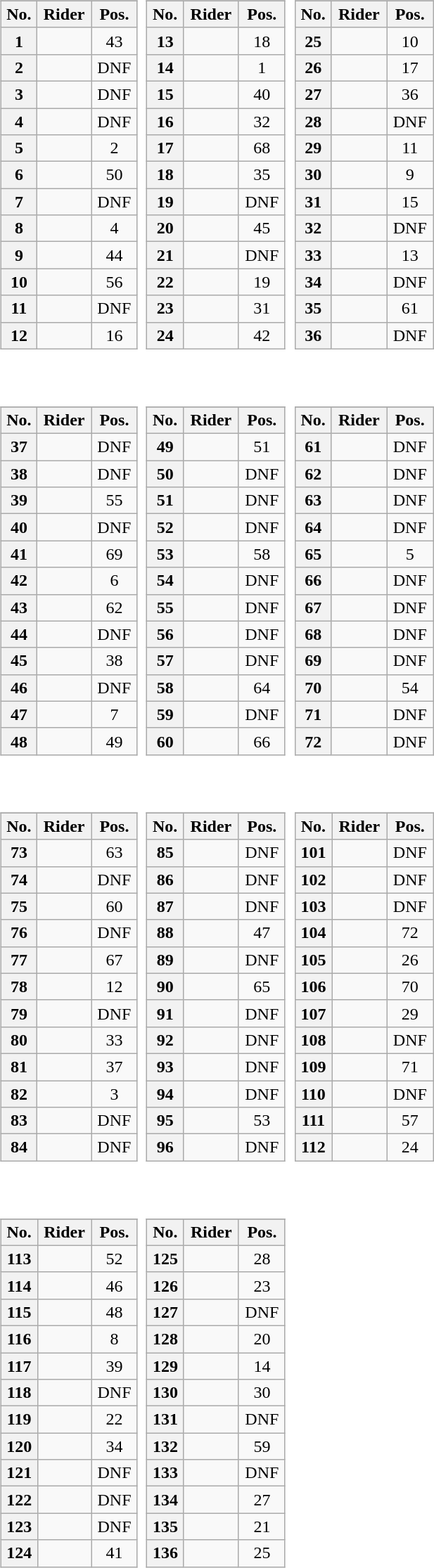<table>
<tr valign="top">
<td style="width:33%;"><br><table class="wikitable plainrowheaders" style="width:97%">
<tr>
</tr>
<tr style="text-align:center;">
<th scope="col">No.</th>
<th scope="col">Rider</th>
<th scope="col">Pos.</th>
</tr>
<tr>
<th scope="row" style="text-align:center;">1</th>
<td></td>
<td style="text-align:center;">43</td>
</tr>
<tr>
<th scope="row" style="text-align:center;">2</th>
<td></td>
<td style="text-align:center;">DNF</td>
</tr>
<tr>
<th scope="row" style="text-align:center;">3</th>
<td></td>
<td style="text-align:center;">DNF</td>
</tr>
<tr>
<th scope="row" style="text-align:center;">4</th>
<td></td>
<td style="text-align:center;">DNF</td>
</tr>
<tr>
<th scope="row" style="text-align:center;">5</th>
<td></td>
<td style="text-align:center;">2</td>
</tr>
<tr>
<th scope="row" style="text-align:center;">6</th>
<td></td>
<td style="text-align:center;">50</td>
</tr>
<tr>
<th scope="row" style="text-align:center;">7</th>
<td></td>
<td style="text-align:center;">DNF</td>
</tr>
<tr>
<th scope="row" style="text-align:center;">8</th>
<td></td>
<td style="text-align:center;">4</td>
</tr>
<tr>
<th scope="row" style="text-align:center;">9</th>
<td></td>
<td style="text-align:center;">44</td>
</tr>
<tr>
<th scope="row" style="text-align:center;">10</th>
<td></td>
<td style="text-align:center;">56</td>
</tr>
<tr>
<th scope="row" style="text-align:center;">11</th>
<td></td>
<td style="text-align:center;">DNF</td>
</tr>
<tr>
<th scope="row" style="text-align:center;">12</th>
<td></td>
<td style="text-align:center;">16</td>
</tr>
</table>
</td>
<td><br><table class="wikitable plainrowheaders" style="width:97%">
<tr>
</tr>
<tr style="text-align:center;">
<th scope="col">No.</th>
<th scope="col">Rider</th>
<th scope="col">Pos.</th>
</tr>
<tr>
<th scope="row" style="text-align:center;">13</th>
<td></td>
<td style="text-align:center;">18</td>
</tr>
<tr>
<th scope="row" style="text-align:center;">14</th>
<td></td>
<td style="text-align:center;">1</td>
</tr>
<tr>
<th scope="row" style="text-align:center;">15</th>
<td></td>
<td style="text-align:center;">40</td>
</tr>
<tr>
<th scope="row" style="text-align:center;">16</th>
<td></td>
<td style="text-align:center;">32</td>
</tr>
<tr>
<th scope="row" style="text-align:center;">17</th>
<td></td>
<td style="text-align:center;">68</td>
</tr>
<tr>
<th scope="row" style="text-align:center;">18</th>
<td></td>
<td style="text-align:center;">35</td>
</tr>
<tr>
<th scope="row" style="text-align:center;">19</th>
<td></td>
<td style="text-align:center;">DNF</td>
</tr>
<tr>
<th scope="row" style="text-align:center;">20</th>
<td></td>
<td style="text-align:center;">45</td>
</tr>
<tr>
<th scope="row" style="text-align:center;">21</th>
<td></td>
<td style="text-align:center;">DNF</td>
</tr>
<tr>
<th scope="row" style="text-align:center;">22</th>
<td></td>
<td style="text-align:center;">19</td>
</tr>
<tr>
<th scope="row" style="text-align:center;">23</th>
<td></td>
<td style="text-align:center;">31</td>
</tr>
<tr>
<th scope="row" style="text-align:center;">24</th>
<td></td>
<td style="text-align:center;">42</td>
</tr>
</table>
</td>
<td><br><table class="wikitable plainrowheaders" style="width:97%">
<tr>
</tr>
<tr style="text-align:center;">
<th scope="col">No.</th>
<th scope="col">Rider</th>
<th scope="col">Pos.</th>
</tr>
<tr>
<th scope="row" style="text-align:center;">25</th>
<td></td>
<td style="text-align:center;">10</td>
</tr>
<tr>
<th scope="row" style="text-align:center;">26</th>
<td></td>
<td style="text-align:center;">17</td>
</tr>
<tr>
<th scope="row" style="text-align:center;">27</th>
<td></td>
<td style="text-align:center;">36</td>
</tr>
<tr>
<th scope="row" style="text-align:center;">28</th>
<td></td>
<td style="text-align:center;">DNF</td>
</tr>
<tr>
<th scope="row" style="text-align:center;">29</th>
<td></td>
<td style="text-align:center;">11</td>
</tr>
<tr>
<th scope="row" style="text-align:center;">30</th>
<td></td>
<td style="text-align:center;">9</td>
</tr>
<tr>
<th scope="row" style="text-align:center;">31</th>
<td></td>
<td style="text-align:center;">15</td>
</tr>
<tr>
<th scope="row" style="text-align:center;">32</th>
<td></td>
<td style="text-align:center;">DNF</td>
</tr>
<tr>
<th scope="row" style="text-align:center;">33</th>
<td></td>
<td style="text-align:center;">13</td>
</tr>
<tr>
<th scope="row" style="text-align:center;">34</th>
<td></td>
<td style="text-align:center;">DNF</td>
</tr>
<tr>
<th scope="row" style="text-align:center;">35</th>
<td></td>
<td style="text-align:center;">61</td>
</tr>
<tr>
<th scope="row" style="text-align:center;">36</th>
<td></td>
<td style="text-align:center;">DNF</td>
</tr>
</table>
</td>
</tr>
<tr valign="top">
<td><br><table class="wikitable plainrowheaders" style="width:97%">
<tr>
</tr>
<tr style="text-align:center;">
<th scope="col">No.</th>
<th scope="col">Rider</th>
<th scope="col">Pos.</th>
</tr>
<tr>
<th scope="row" style="text-align:center;">37</th>
<td></td>
<td style="text-align:center;">DNF</td>
</tr>
<tr>
<th scope="row" style="text-align:center;">38</th>
<td></td>
<td style="text-align:center;">DNF</td>
</tr>
<tr>
<th scope="row" style="text-align:center;">39</th>
<td></td>
<td style="text-align:center;">55</td>
</tr>
<tr>
<th scope="row" style="text-align:center;">40</th>
<td></td>
<td style="text-align:center;">DNF</td>
</tr>
<tr>
<th scope="row" style="text-align:center;">41</th>
<td></td>
<td style="text-align:center;">69</td>
</tr>
<tr>
<th scope="row" style="text-align:center;">42</th>
<td></td>
<td style="text-align:center;">6</td>
</tr>
<tr>
<th scope="row" style="text-align:center;">43</th>
<td></td>
<td style="text-align:center;">62</td>
</tr>
<tr>
<th scope="row" style="text-align:center;">44</th>
<td></td>
<td style="text-align:center;">DNF</td>
</tr>
<tr>
<th scope="row" style="text-align:center;">45</th>
<td></td>
<td style="text-align:center;">38</td>
</tr>
<tr>
<th scope="row" style="text-align:center;">46</th>
<td></td>
<td style="text-align:center;">DNF</td>
</tr>
<tr>
<th scope="row" style="text-align:center;">47</th>
<td></td>
<td style="text-align:center;">7</td>
</tr>
<tr>
<th scope="row" style="text-align:center;">48</th>
<td></td>
<td style="text-align:center;">49</td>
</tr>
</table>
</td>
<td><br><table class="wikitable plainrowheaders" style="width:97%">
<tr>
</tr>
<tr style="text-align:center;">
<th scope="col">No.</th>
<th scope="col">Rider</th>
<th scope="col">Pos.</th>
</tr>
<tr>
<th scope="row" style="text-align:center;">49</th>
<td></td>
<td style="text-align:center;">51</td>
</tr>
<tr>
<th scope="row" style="text-align:center;">50</th>
<td></td>
<td style="text-align:center;">DNF</td>
</tr>
<tr>
<th scope="row" style="text-align:center;">51</th>
<td></td>
<td style="text-align:center;">DNF</td>
</tr>
<tr>
<th scope="row" style="text-align:center;">52</th>
<td></td>
<td style="text-align:center;">DNF</td>
</tr>
<tr>
<th scope="row" style="text-align:center;">53</th>
<td></td>
<td style="text-align:center;">58</td>
</tr>
<tr>
<th scope="row" style="text-align:center;">54</th>
<td></td>
<td style="text-align:center;">DNF</td>
</tr>
<tr>
<th scope="row" style="text-align:center;">55</th>
<td></td>
<td style="text-align:center;">DNF</td>
</tr>
<tr>
<th scope="row" style="text-align:center;">56</th>
<td></td>
<td style="text-align:center;">DNF</td>
</tr>
<tr>
<th scope="row" style="text-align:center;">57</th>
<td></td>
<td style="text-align:center;">DNF</td>
</tr>
<tr>
<th scope="row" style="text-align:center;">58</th>
<td></td>
<td style="text-align:center;">64</td>
</tr>
<tr>
<th scope="row" style="text-align:center;">59</th>
<td></td>
<td style="text-align:center;">DNF</td>
</tr>
<tr>
<th scope="row" style="text-align:center;">60</th>
<td></td>
<td style="text-align:center;">66</td>
</tr>
</table>
</td>
<td><br><table class="wikitable plainrowheaders" style="width:97%">
<tr>
</tr>
<tr style="text-align:center;">
<th scope="col">No.</th>
<th scope="col">Rider</th>
<th scope="col">Pos.</th>
</tr>
<tr>
<th scope="row" style="text-align:center;">61</th>
<td></td>
<td style="text-align:center;">DNF</td>
</tr>
<tr>
<th scope="row" style="text-align:center;">62</th>
<td></td>
<td style="text-align:center;">DNF</td>
</tr>
<tr>
<th scope="row" style="text-align:center;">63</th>
<td></td>
<td style="text-align:center;">DNF</td>
</tr>
<tr>
<th scope="row" style="text-align:center;">64</th>
<td></td>
<td style="text-align:center;">DNF</td>
</tr>
<tr>
<th scope="row" style="text-align:center;">65</th>
<td></td>
<td style="text-align:center;">5</td>
</tr>
<tr>
<th scope="row" style="text-align:center;">66</th>
<td></td>
<td style="text-align:center;">DNF</td>
</tr>
<tr>
<th scope="row" style="text-align:center;">67</th>
<td></td>
<td style="text-align:center;">DNF</td>
</tr>
<tr>
<th scope="row" style="text-align:center;">68</th>
<td></td>
<td style="text-align:center;">DNF</td>
</tr>
<tr>
<th scope="row" style="text-align:center;">69</th>
<td></td>
<td style="text-align:center;">DNF</td>
</tr>
<tr>
<th scope="row" style="text-align:center;">70</th>
<td></td>
<td style="text-align:center;">54</td>
</tr>
<tr>
<th scope="row" style="text-align:center;">71</th>
<td></td>
<td style="text-align:center;">DNF</td>
</tr>
<tr>
<th scope="row" style="text-align:center;">72</th>
<td></td>
<td style="text-align:center;">DNF</td>
</tr>
</table>
</td>
</tr>
<tr valign="top">
<td><br><table class="wikitable plainrowheaders" style="width:97%">
<tr>
</tr>
<tr style="text-align:center;">
<th scope="col">No.</th>
<th scope="col">Rider</th>
<th scope="col">Pos.</th>
</tr>
<tr>
<th scope="row" style="text-align:center;">73</th>
<td></td>
<td style="text-align:center;">63</td>
</tr>
<tr>
<th scope="row" style="text-align:center;">74</th>
<td></td>
<td style="text-align:center;">DNF</td>
</tr>
<tr>
<th scope="row" style="text-align:center;">75</th>
<td></td>
<td style="text-align:center;">60</td>
</tr>
<tr>
<th scope="row" style="text-align:center;">76</th>
<td></td>
<td style="text-align:center;">DNF</td>
</tr>
<tr>
<th scope="row" style="text-align:center;">77</th>
<td></td>
<td style="text-align:center;">67</td>
</tr>
<tr>
<th scope="row" style="text-align:center;">78</th>
<td></td>
<td style="text-align:center;">12</td>
</tr>
<tr>
<th scope="row" style="text-align:center;">79</th>
<td></td>
<td style="text-align:center;">DNF</td>
</tr>
<tr>
<th scope="row" style="text-align:center;">80</th>
<td></td>
<td style="text-align:center;">33</td>
</tr>
<tr>
<th scope="row" style="text-align:center;">81</th>
<td></td>
<td style="text-align:center;">37</td>
</tr>
<tr>
<th scope="row" style="text-align:center;">82</th>
<td></td>
<td style="text-align:center;">3</td>
</tr>
<tr>
<th scope="row" style="text-align:center;">83</th>
<td></td>
<td style="text-align:center;">DNF</td>
</tr>
<tr>
<th scope="row" style="text-align:center;">84</th>
<td></td>
<td style="text-align:center;">DNF</td>
</tr>
</table>
</td>
<td><br><table class="wikitable plainrowheaders" style="width:97%">
<tr>
</tr>
<tr style="text-align:center;">
<th scope="col">No.</th>
<th scope="col">Rider</th>
<th scope="col">Pos.</th>
</tr>
<tr>
<th scope="row" style="text-align:center;">85</th>
<td></td>
<td style="text-align:center;">DNF</td>
</tr>
<tr>
<th scope="row" style="text-align:center;">86</th>
<td></td>
<td style="text-align:center;">DNF</td>
</tr>
<tr>
<th scope="row" style="text-align:center;">87</th>
<td></td>
<td style="text-align:center;">DNF</td>
</tr>
<tr>
<th scope="row" style="text-align:center;">88</th>
<td></td>
<td style="text-align:center;">47</td>
</tr>
<tr>
<th scope="row" style="text-align:center;">89</th>
<td></td>
<td style="text-align:center;">DNF</td>
</tr>
<tr>
<th scope="row" style="text-align:center;">90</th>
<td></td>
<td style="text-align:center;">65</td>
</tr>
<tr>
<th scope="row" style="text-align:center;">91</th>
<td></td>
<td style="text-align:center;">DNF</td>
</tr>
<tr>
<th scope="row" style="text-align:center;">92</th>
<td></td>
<td style="text-align:center;">DNF</td>
</tr>
<tr>
<th scope="row" style="text-align:center;">93</th>
<td></td>
<td style="text-align:center;">DNF</td>
</tr>
<tr>
<th scope="row" style="text-align:center;">94</th>
<td></td>
<td style="text-align:center;">DNF</td>
</tr>
<tr>
<th scope="row" style="text-align:center;">95</th>
<td></td>
<td style="text-align:center;">53</td>
</tr>
<tr>
<th scope="row" style="text-align:center;">96</th>
<td></td>
<td style="text-align:center;">DNF</td>
</tr>
</table>
</td>
<td><br><table class="wikitable plainrowheaders" style="width:97%">
<tr>
</tr>
<tr style="text-align:center;">
<th scope="col">No.</th>
<th scope="col">Rider</th>
<th scope="col">Pos.</th>
</tr>
<tr>
<th scope="row" style="text-align:center;">101</th>
<td></td>
<td style="text-align:center;">DNF</td>
</tr>
<tr>
<th scope="row" style="text-align:center;">102</th>
<td></td>
<td style="text-align:center;">DNF</td>
</tr>
<tr>
<th scope="row" style="text-align:center;">103</th>
<td></td>
<td style="text-align:center;">DNF</td>
</tr>
<tr>
<th scope="row" style="text-align:center;">104</th>
<td></td>
<td style="text-align:center;">72</td>
</tr>
<tr>
<th scope="row" style="text-align:center;">105</th>
<td></td>
<td style="text-align:center;">26</td>
</tr>
<tr>
<th scope="row" style="text-align:center;">106</th>
<td></td>
<td style="text-align:center;">70</td>
</tr>
<tr>
<th scope="row" style="text-align:center;">107</th>
<td></td>
<td style="text-align:center;">29</td>
</tr>
<tr>
<th scope="row" style="text-align:center;">108</th>
<td></td>
<td style="text-align:center;">DNF</td>
</tr>
<tr>
<th scope="row" style="text-align:center;">109</th>
<td></td>
<td style="text-align:center;">71</td>
</tr>
<tr>
<th scope="row" style="text-align:center;">110</th>
<td></td>
<td style="text-align:center;">DNF</td>
</tr>
<tr>
<th scope="row" style="text-align:center;">111</th>
<td></td>
<td style="text-align:center;">57</td>
</tr>
<tr>
<th scope="row" style="text-align:center;">112</th>
<td></td>
<td style="text-align:center;">24</td>
</tr>
</table>
</td>
</tr>
<tr valign="top">
<td><br><table class="wikitable plainrowheaders" style="width:97%">
<tr>
</tr>
<tr style="text-align:center;">
<th scope="col">No.</th>
<th scope="col">Rider</th>
<th scope="col">Pos.</th>
</tr>
<tr>
<th scope="row" style="text-align:center;">113</th>
<td></td>
<td style="text-align:center;">52</td>
</tr>
<tr>
<th scope="row" style="text-align:center;">114</th>
<td></td>
<td style="text-align:center;">46</td>
</tr>
<tr>
<th scope="row" style="text-align:center;">115</th>
<td></td>
<td style="text-align:center;">48</td>
</tr>
<tr>
<th scope="row" style="text-align:center;">116</th>
<td></td>
<td style="text-align:center;">8</td>
</tr>
<tr>
<th scope="row" style="text-align:center;">117</th>
<td></td>
<td style="text-align:center;">39</td>
</tr>
<tr>
<th scope="row" style="text-align:center;">118</th>
<td></td>
<td style="text-align:center;">DNF</td>
</tr>
<tr>
<th scope="row" style="text-align:center;">119</th>
<td></td>
<td style="text-align:center;">22</td>
</tr>
<tr>
<th scope="row" style="text-align:center;">120</th>
<td></td>
<td style="text-align:center;">34</td>
</tr>
<tr>
<th scope="row" style="text-align:center;">121</th>
<td></td>
<td style="text-align:center;">DNF</td>
</tr>
<tr>
<th scope="row" style="text-align:center;">122</th>
<td></td>
<td style="text-align:center;">DNF</td>
</tr>
<tr>
<th scope="row" style="text-align:center;">123</th>
<td></td>
<td style="text-align:center;">DNF</td>
</tr>
<tr>
<th scope="row" style="text-align:center;">124</th>
<td></td>
<td style="text-align:center;">41</td>
</tr>
</table>
</td>
<td><br><table class="wikitable plainrowheaders" style="width:97%">
<tr>
</tr>
<tr style="text-align:center;">
<th scope="col">No.</th>
<th scope="col">Rider</th>
<th scope="col">Pos.</th>
</tr>
<tr>
<th scope="row" style="text-align:center;">125</th>
<td></td>
<td style="text-align:center;">28</td>
</tr>
<tr>
<th scope="row" style="text-align:center;">126</th>
<td></td>
<td style="text-align:center;">23</td>
</tr>
<tr>
<th scope="row" style="text-align:center;">127</th>
<td></td>
<td style="text-align:center;">DNF</td>
</tr>
<tr>
<th scope="row" style="text-align:center;">128</th>
<td></td>
<td style="text-align:center;">20</td>
</tr>
<tr>
<th scope="row" style="text-align:center;">129</th>
<td></td>
<td style="text-align:center;">14</td>
</tr>
<tr>
<th scope="row" style="text-align:center;">130</th>
<td></td>
<td style="text-align:center;">30</td>
</tr>
<tr>
<th scope="row" style="text-align:center;">131</th>
<td></td>
<td style="text-align:center;">DNF</td>
</tr>
<tr>
<th scope="row" style="text-align:center;">132</th>
<td></td>
<td style="text-align:center;">59</td>
</tr>
<tr>
<th scope="row" style="text-align:center;">133</th>
<td></td>
<td style="text-align:center;">DNF</td>
</tr>
<tr>
<th scope="row" style="text-align:center;">134</th>
<td></td>
<td style="text-align:center;">27</td>
</tr>
<tr>
<th scope="row" style="text-align:center;">135</th>
<td></td>
<td style="text-align:center;">21</td>
</tr>
<tr>
<th scope="row" style="text-align:center;">136</th>
<td></td>
<td style="text-align:center;">25</td>
</tr>
</table>
</td>
</tr>
</table>
